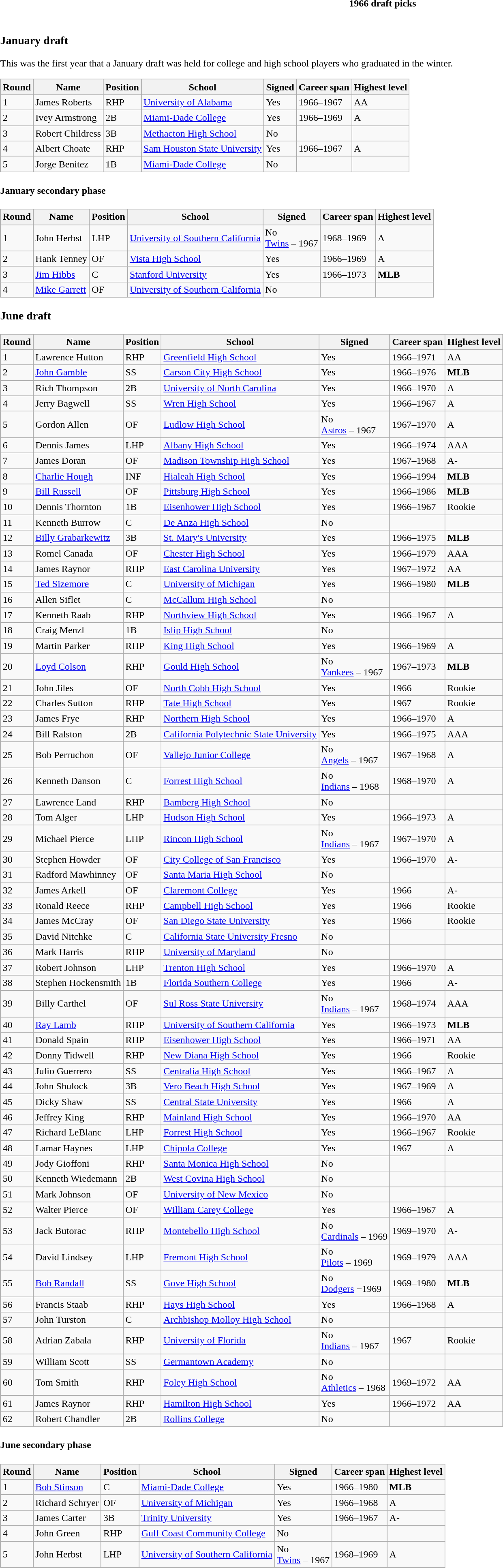<table class="toccolours collapsible collapsed" style="width:100%; background:inherit">
<tr>
<th>1966 draft picks</th>
</tr>
<tr>
<td><br><h3>January draft</h3>
This was the first year that a January draft was held for college and high school players who graduated in the winter.<table class="wikitable">
<tr>
<th>Round</th>
<th>Name</th>
<th>Position</th>
<th>School</th>
<th>Signed</th>
<th>Career span</th>
<th>Highest level</th>
</tr>
<tr>
<td>1</td>
<td>James Roberts</td>
<td>RHP</td>
<td><a href='#'>University of Alabama</a></td>
<td>Yes</td>
<td>1966–1967</td>
<td>AA</td>
</tr>
<tr>
<td>2</td>
<td>Ivey Armstrong</td>
<td>2B</td>
<td><a href='#'>Miami-Dade College</a></td>
<td>Yes</td>
<td>1966–1969</td>
<td>A</td>
</tr>
<tr>
<td>3</td>
<td>Robert Childress</td>
<td>3B</td>
<td><a href='#'>Methacton High School</a></td>
<td>No</td>
<td></td>
<td></td>
</tr>
<tr>
<td>4</td>
<td>Albert Choate</td>
<td>RHP</td>
<td><a href='#'>Sam Houston State University</a></td>
<td>Yes</td>
<td>1966–1967</td>
<td>A</td>
</tr>
<tr>
<td>5</td>
<td>Jorge Benitez</td>
<td>1B</td>
<td><a href='#'>Miami-Dade College</a></td>
<td>No</td>
<td></td>
<td></td>
</tr>
</table>
<h4>January secondary phase</h4><table class="wikitable">
<tr>
<th>Round</th>
<th>Name</th>
<th>Position</th>
<th>School</th>
<th>Signed</th>
<th>Career span</th>
<th>Highest level</th>
</tr>
<tr>
<td>1</td>
<td>John Herbst</td>
<td>LHP</td>
<td><a href='#'>University of Southern California</a></td>
<td>No<br><a href='#'>Twins</a> – 1967</td>
<td>1968–1969</td>
<td>A</td>
</tr>
<tr>
<td>2</td>
<td>Hank Tenney</td>
<td>OF</td>
<td><a href='#'>Vista High School</a></td>
<td>Yes</td>
<td>1966–1969</td>
<td>A</td>
</tr>
<tr>
<td>3</td>
<td><a href='#'>Jim Hibbs</a></td>
<td>C</td>
<td><a href='#'>Stanford University</a></td>
<td>Yes</td>
<td>1966–1973</td>
<td><strong>MLB</strong></td>
</tr>
<tr>
<td>4</td>
<td><a href='#'>Mike Garrett</a></td>
<td>OF</td>
<td><a href='#'>University of Southern California</a></td>
<td>No</td>
<td></td>
<td></td>
</tr>
<tr>
</tr>
</table>
<h3>June draft</h3><table class="wikitable">
<tr>
<th>Round</th>
<th>Name</th>
<th>Position</th>
<th>School</th>
<th>Signed</th>
<th>Career span</th>
<th>Highest level</th>
</tr>
<tr>
<td>1</td>
<td>Lawrence Hutton</td>
<td>RHP</td>
<td><a href='#'>Greenfield High School</a></td>
<td>Yes</td>
<td>1966–1971</td>
<td>AA</td>
</tr>
<tr>
<td>2</td>
<td><a href='#'>John Gamble</a></td>
<td>SS</td>
<td><a href='#'>Carson City High School</a></td>
<td>Yes</td>
<td>1966–1976</td>
<td><strong>MLB</strong></td>
</tr>
<tr>
<td>3</td>
<td>Rich Thompson</td>
<td>2B</td>
<td><a href='#'>University of North Carolina</a></td>
<td>Yes</td>
<td>1966–1970</td>
<td>A</td>
</tr>
<tr>
<td>4</td>
<td>Jerry Bagwell</td>
<td>SS</td>
<td><a href='#'>Wren High School</a></td>
<td>Yes</td>
<td>1966–1967</td>
<td>A</td>
</tr>
<tr>
<td>5</td>
<td>Gordon Allen</td>
<td>OF</td>
<td><a href='#'>Ludlow High School</a></td>
<td>No<br><a href='#'>Astros</a> – 1967</td>
<td>1967–1970</td>
<td>A</td>
</tr>
<tr>
<td>6</td>
<td>Dennis James</td>
<td>LHP</td>
<td><a href='#'>Albany High School</a></td>
<td>Yes</td>
<td>1966–1974</td>
<td>AAA</td>
</tr>
<tr>
<td>7</td>
<td>James Doran</td>
<td>OF</td>
<td><a href='#'>Madison Township High School</a></td>
<td>Yes</td>
<td>1967–1968</td>
<td>A-</td>
</tr>
<tr>
<td>8</td>
<td><a href='#'>Charlie Hough</a></td>
<td>INF</td>
<td><a href='#'>Hialeah High School</a></td>
<td>Yes</td>
<td>1966–1994</td>
<td><strong>MLB</strong></td>
</tr>
<tr>
<td>9</td>
<td><a href='#'>Bill Russell</a></td>
<td>OF</td>
<td><a href='#'>Pittsburg High School</a></td>
<td>Yes</td>
<td>1966–1986</td>
<td><strong>MLB</strong></td>
</tr>
<tr>
<td>10</td>
<td>Dennis Thornton</td>
<td>1B</td>
<td><a href='#'>Eisenhower High School</a></td>
<td>Yes</td>
<td>1966–1967</td>
<td>Rookie</td>
</tr>
<tr>
<td>11</td>
<td>Kenneth Burrow</td>
<td>C</td>
<td><a href='#'>De Anza High School</a></td>
<td>No</td>
<td></td>
<td></td>
</tr>
<tr>
<td>12</td>
<td><a href='#'>Billy Grabarkewitz</a></td>
<td>3B</td>
<td><a href='#'>St. Mary's University</a></td>
<td>Yes</td>
<td>1966–1975</td>
<td><strong>MLB</strong></td>
</tr>
<tr>
<td>13</td>
<td>Romel Canada</td>
<td>OF</td>
<td><a href='#'>Chester High School</a></td>
<td>Yes</td>
<td>1966–1979</td>
<td>AAA</td>
</tr>
<tr>
<td>14</td>
<td>James Raynor</td>
<td>RHP</td>
<td><a href='#'>East Carolina University</a></td>
<td>Yes</td>
<td>1967–1972</td>
<td>AA</td>
</tr>
<tr>
<td>15</td>
<td><a href='#'>Ted Sizemore</a></td>
<td>C</td>
<td><a href='#'>University of Michigan</a></td>
<td>Yes</td>
<td>1966–1980</td>
<td><strong>MLB</strong></td>
</tr>
<tr>
<td>16</td>
<td>Allen Siflet</td>
<td>C</td>
<td><a href='#'>McCallum High School</a></td>
<td>No</td>
<td></td>
<td></td>
</tr>
<tr>
<td>17</td>
<td>Kenneth Raab</td>
<td>RHP</td>
<td><a href='#'>Northview High School</a></td>
<td>Yes</td>
<td>1966–1967</td>
<td>A</td>
</tr>
<tr>
<td>18</td>
<td>Craig Menzl</td>
<td>1B</td>
<td><a href='#'>Islip High School</a></td>
<td>No</td>
<td></td>
<td></td>
</tr>
<tr>
<td>19</td>
<td>Martin Parker</td>
<td>RHP</td>
<td><a href='#'>King High School</a></td>
<td>Yes</td>
<td>1966–1969</td>
<td>A</td>
</tr>
<tr>
<td>20</td>
<td><a href='#'>Loyd Colson</a></td>
<td>RHP</td>
<td><a href='#'>Gould High School</a></td>
<td>No<br><a href='#'>Yankees</a> – 1967</td>
<td>1967–1973</td>
<td><strong>MLB</strong></td>
</tr>
<tr>
<td>21</td>
<td>John Jiles</td>
<td>OF</td>
<td><a href='#'>North Cobb High School</a></td>
<td>Yes</td>
<td>1966</td>
<td>Rookie</td>
</tr>
<tr>
<td>22</td>
<td>Charles Sutton</td>
<td>RHP</td>
<td><a href='#'>Tate High School</a></td>
<td>Yes</td>
<td>1967</td>
<td>Rookie</td>
</tr>
<tr>
<td>23</td>
<td>James Frye</td>
<td>RHP</td>
<td><a href='#'>Northern High School</a></td>
<td>Yes</td>
<td>1966–1970</td>
<td>A</td>
</tr>
<tr>
<td>24</td>
<td>Bill Ralston</td>
<td>2B</td>
<td><a href='#'>California Polytechnic State University</a></td>
<td>Yes</td>
<td>1966–1975</td>
<td>AAA</td>
</tr>
<tr>
<td>25</td>
<td>Bob Perruchon</td>
<td>OF</td>
<td><a href='#'>Vallejo Junior College</a></td>
<td>No<br><a href='#'>Angels</a> – 1967</td>
<td>1967–1968</td>
<td>A</td>
</tr>
<tr>
<td>26</td>
<td>Kenneth Danson</td>
<td>C</td>
<td><a href='#'>Forrest High School</a></td>
<td>No<br><a href='#'>Indians</a> – 1968</td>
<td>1968–1970</td>
<td>A</td>
</tr>
<tr>
<td>27</td>
<td>Lawrence Land</td>
<td>RHP</td>
<td><a href='#'>Bamberg High School</a></td>
<td>No</td>
<td></td>
<td></td>
</tr>
<tr>
<td>28</td>
<td>Tom Alger</td>
<td>LHP</td>
<td><a href='#'>Hudson High School</a></td>
<td>Yes</td>
<td>1966–1973</td>
<td>A</td>
</tr>
<tr>
<td>29</td>
<td>Michael Pierce</td>
<td>LHP</td>
<td><a href='#'>Rincon High School</a></td>
<td>No<br><a href='#'>Indians</a> – 1967</td>
<td>1967–1970</td>
<td>A</td>
</tr>
<tr>
<td>30</td>
<td>Stephen Howder</td>
<td>OF</td>
<td><a href='#'>City College of San Francisco</a></td>
<td>Yes</td>
<td>1966–1970</td>
<td>A-</td>
</tr>
<tr>
<td>31</td>
<td>Radford Mawhinney</td>
<td>OF</td>
<td><a href='#'>Santa Maria High School</a></td>
<td>No</td>
<td></td>
<td></td>
</tr>
<tr>
<td>32</td>
<td>James Arkell</td>
<td>OF</td>
<td><a href='#'>Claremont College</a></td>
<td>Yes</td>
<td>1966</td>
<td>A-</td>
</tr>
<tr>
<td>33</td>
<td>Ronald Reece</td>
<td>RHP</td>
<td><a href='#'>Campbell High School</a></td>
<td>Yes</td>
<td>1966</td>
<td>Rookie</td>
</tr>
<tr>
<td>34</td>
<td>James McCray</td>
<td>OF</td>
<td><a href='#'>San Diego State University</a></td>
<td>Yes</td>
<td>1966</td>
<td>Rookie</td>
</tr>
<tr>
<td>35</td>
<td>David Nitchke</td>
<td>C</td>
<td><a href='#'>California State University Fresno</a></td>
<td>No</td>
<td></td>
<td></td>
</tr>
<tr>
<td>36</td>
<td>Mark Harris</td>
<td>RHP</td>
<td><a href='#'>University of Maryland</a></td>
<td>No</td>
<td></td>
<td></td>
</tr>
<tr>
<td>37</td>
<td>Robert Johnson</td>
<td>LHP</td>
<td><a href='#'>Trenton High School</a></td>
<td>Yes</td>
<td>1966–1970</td>
<td>A</td>
</tr>
<tr>
<td>38</td>
<td>Stephen Hockensmith</td>
<td>1B</td>
<td><a href='#'>Florida Southern College</a></td>
<td>Yes</td>
<td>1966</td>
<td>A-</td>
</tr>
<tr>
<td>39</td>
<td>Billy Carthel</td>
<td>OF</td>
<td><a href='#'>Sul Ross State University</a></td>
<td>No<br><a href='#'>Indians</a> – 1967</td>
<td>1968–1974</td>
<td>AAA</td>
</tr>
<tr>
<td>40</td>
<td><a href='#'>Ray Lamb</a></td>
<td>RHP</td>
<td><a href='#'>University of Southern California</a></td>
<td>Yes</td>
<td>1966–1973</td>
<td><strong>MLB</strong></td>
</tr>
<tr>
<td>41</td>
<td>Donald Spain</td>
<td>RHP</td>
<td><a href='#'>Eisenhower High School</a></td>
<td>Yes</td>
<td>1966–1971</td>
<td>AA</td>
</tr>
<tr>
<td>42</td>
<td>Donny Tidwell</td>
<td>RHP</td>
<td><a href='#'>New Diana High School</a></td>
<td>Yes</td>
<td>1966</td>
<td>Rookie</td>
</tr>
<tr>
<td>43</td>
<td>Julio Guerrero</td>
<td>SS</td>
<td><a href='#'>Centralia High School</a></td>
<td>Yes</td>
<td>1966–1967</td>
<td>A</td>
</tr>
<tr>
<td>44</td>
<td>John Shulock</td>
<td>3B</td>
<td><a href='#'>Vero Beach High School</a></td>
<td>Yes</td>
<td>1967–1969</td>
<td>A</td>
</tr>
<tr>
<td>45</td>
<td>Dicky Shaw</td>
<td>SS</td>
<td><a href='#'>Central State University</a></td>
<td>Yes</td>
<td>1966</td>
<td>A</td>
</tr>
<tr>
<td>46</td>
<td>Jeffrey King</td>
<td>RHP</td>
<td><a href='#'>Mainland High School</a></td>
<td>Yes</td>
<td>1966–1970</td>
<td>AA</td>
</tr>
<tr>
<td>47</td>
<td>Richard LeBlanc</td>
<td>LHP</td>
<td><a href='#'>Forrest High School</a></td>
<td>Yes</td>
<td>1966–1967</td>
<td>Rookie</td>
</tr>
<tr>
<td>48</td>
<td>Lamar Haynes</td>
<td>LHP</td>
<td><a href='#'>Chipola College</a></td>
<td>Yes</td>
<td>1967</td>
<td>A</td>
</tr>
<tr>
<td>49</td>
<td>Jody Gioffoni</td>
<td>RHP</td>
<td><a href='#'>Santa Monica High School</a></td>
<td>No</td>
<td></td>
<td></td>
</tr>
<tr>
<td>50</td>
<td>Kenneth Wiedemann</td>
<td>2B</td>
<td><a href='#'>West Covina High School</a></td>
<td>No</td>
<td></td>
<td></td>
</tr>
<tr>
<td>51</td>
<td>Mark Johnson</td>
<td>OF</td>
<td><a href='#'>University of New Mexico</a></td>
<td>No</td>
<td></td>
<td></td>
</tr>
<tr>
<td>52</td>
<td>Walter Pierce</td>
<td>OF</td>
<td><a href='#'>William Carey College</a></td>
<td>Yes</td>
<td>1966–1967</td>
<td>A</td>
</tr>
<tr>
<td>53</td>
<td>Jack Butorac</td>
<td>RHP</td>
<td><a href='#'>Montebello High School</a></td>
<td>No<br><a href='#'>Cardinals</a> – 1969</td>
<td>1969–1970</td>
<td>A-</td>
</tr>
<tr>
<td>54</td>
<td>David Lindsey</td>
<td>LHP</td>
<td><a href='#'>Fremont High School</a></td>
<td>No<br><a href='#'>Pilots</a> – 1969</td>
<td>1969–1979</td>
<td>AAA</td>
</tr>
<tr>
<td>55</td>
<td><a href='#'>Bob Randall</a></td>
<td>SS</td>
<td><a href='#'>Gove High School</a></td>
<td>No <br><a href='#'>Dodgers</a> −1969</td>
<td>1969–1980</td>
<td><strong>MLB</strong></td>
</tr>
<tr>
<td>56</td>
<td>Francis Staab</td>
<td>RHP</td>
<td><a href='#'>Hays High School</a></td>
<td>Yes</td>
<td>1966–1968</td>
<td>A</td>
</tr>
<tr>
<td>57</td>
<td>John Turston</td>
<td>C</td>
<td><a href='#'>Archbishop Molloy High School</a></td>
<td>No</td>
<td></td>
<td></td>
</tr>
<tr>
<td>58</td>
<td>Adrian Zabala</td>
<td>RHP</td>
<td><a href='#'>University of Florida</a></td>
<td>No<br><a href='#'>Indians</a> – 1967</td>
<td>1967</td>
<td>Rookie</td>
</tr>
<tr>
<td>59</td>
<td>William Scott</td>
<td>SS</td>
<td><a href='#'>Germantown Academy</a></td>
<td>No</td>
<td></td>
<td></td>
</tr>
<tr>
<td>60</td>
<td>Tom Smith</td>
<td>RHP</td>
<td><a href='#'>Foley High School</a></td>
<td>No<br><a href='#'>Athletics</a> – 1968</td>
<td>1969–1972</td>
<td>AA</td>
</tr>
<tr>
<td>61</td>
<td>James Raynor</td>
<td>RHP</td>
<td><a href='#'>Hamilton High School</a></td>
<td>Yes</td>
<td>1966–1972</td>
<td>AA</td>
</tr>
<tr>
<td>62</td>
<td>Robert Chandler</td>
<td>2B</td>
<td><a href='#'>Rollins College</a></td>
<td>No</td>
<td></td>
<td></td>
</tr>
</table>
<h4>June secondary phase</h4><table class="wikitable">
<tr>
<th>Round</th>
<th>Name</th>
<th>Position</th>
<th>School</th>
<th>Signed</th>
<th>Career span</th>
<th>Highest level</th>
</tr>
<tr>
<td>1</td>
<td><a href='#'>Bob Stinson</a></td>
<td>C</td>
<td><a href='#'>Miami-Dade College</a></td>
<td>Yes</td>
<td>1966–1980</td>
<td><strong>MLB</strong></td>
</tr>
<tr>
<td>2</td>
<td>Richard Schryer</td>
<td>OF</td>
<td><a href='#'>University of Michigan</a></td>
<td>Yes</td>
<td>1966–1968</td>
<td>A</td>
</tr>
<tr>
<td>3</td>
<td>James Carter</td>
<td>3B</td>
<td><a href='#'>Trinity University</a></td>
<td>Yes</td>
<td>1966–1967</td>
<td>A-</td>
</tr>
<tr>
<td>4</td>
<td>John Green</td>
<td>RHP</td>
<td><a href='#'>Gulf Coast Community College</a></td>
<td>No</td>
<td></td>
<td></td>
</tr>
<tr>
<td>5</td>
<td>John Herbst</td>
<td>LHP</td>
<td><a href='#'>University of Southern California</a></td>
<td>No<br><a href='#'>Twins</a> – 1967</td>
<td>1968–1969</td>
<td>A</td>
</tr>
</table>
</td>
</tr>
</table>
